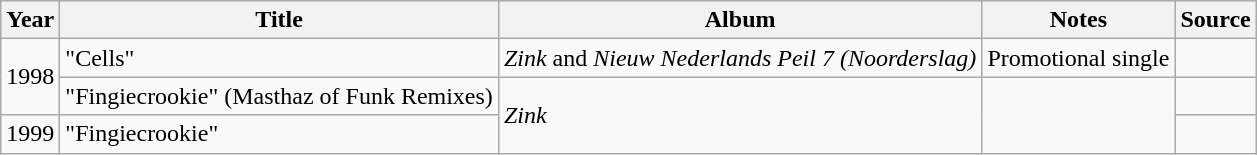<table class="wikitable">
<tr>
<th>Year</th>
<th>Title</th>
<th>Album</th>
<th>Notes</th>
<th>Source</th>
</tr>
<tr>
<td rowspan="2">1998</td>
<td>"Cells"</td>
<td><em>Zink</em> and <em>Nieuw Nederlands Peil 7 (Noorderslag)</em></td>
<td>Promotional single</td>
<td></td>
</tr>
<tr>
<td>"Fingiecrookie" (Masthaz of Funk Remixes)</td>
<td rowspan="2"><em>Zink</em></td>
<td rowspan="2"></td>
<td></td>
</tr>
<tr>
<td>1999</td>
<td>"Fingiecrookie"</td>
<td></td>
</tr>
</table>
